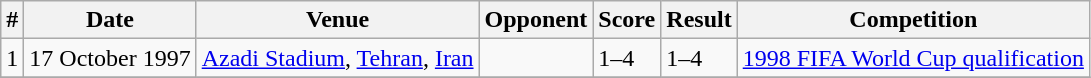<table class="wikitable">
<tr>
<th>#</th>
<th>Date</th>
<th>Venue</th>
<th>Opponent</th>
<th>Score</th>
<th>Result</th>
<th>Competition</th>
</tr>
<tr>
<td>1</td>
<td>17 October 1997</td>
<td><a href='#'>Azadi Stadium</a>, <a href='#'>Tehran</a>, <a href='#'>Iran</a></td>
<td></td>
<td>1–4</td>
<td>1–4</td>
<td><a href='#'>1998 FIFA World Cup qualification</a></td>
</tr>
<tr>
</tr>
</table>
